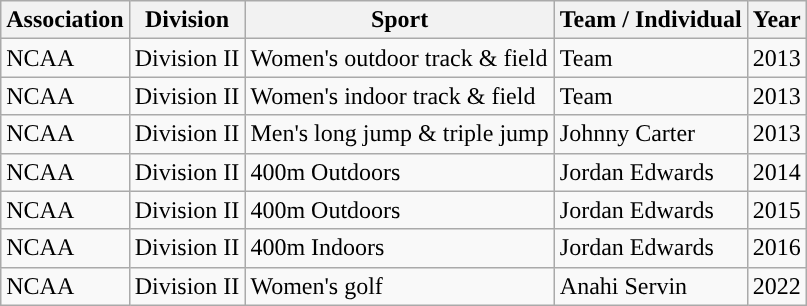<table class="wikitable">
<tr>
<th>Association</th>
<th>Division</th>
<th>Sport</th>
<th>Team / Individual</th>
<th>Year</th>
</tr>
<tr>
<td>NCAA</td>
<td>Division II</td>
<td>Women's outdoor track & field</td>
<td>Team</td>
<td>2013</td>
</tr>
<tr>
<td>NCAA</td>
<td>Division II</td>
<td>Women's indoor track & field</td>
<td>Team</td>
<td>2013</td>
</tr>
<tr>
<td>NCAA</td>
<td>Division II</td>
<td>Men's long jump & triple jump</td>
<td>Johnny Carter</td>
<td>2013</td>
</tr>
<tr>
<td>NCAA</td>
<td>Division II</td>
<td>400m Outdoors</td>
<td>Jordan Edwards</td>
<td>2014</td>
</tr>
<tr>
<td>NCAA</td>
<td>Division II</td>
<td>400m Outdoors</td>
<td>Jordan Edwards</td>
<td>2015</td>
</tr>
<tr>
<td>NCAA</td>
<td>Division II</td>
<td>400m Indoors</td>
<td>Jordan Edwards</td>
<td>2016</td>
</tr>
<tr>
<td>NCAA</td>
<td>Division II</td>
<td>Women's golf</td>
<td>Anahi Servin</td>
<td>2022</td>
</tr>
</table>
